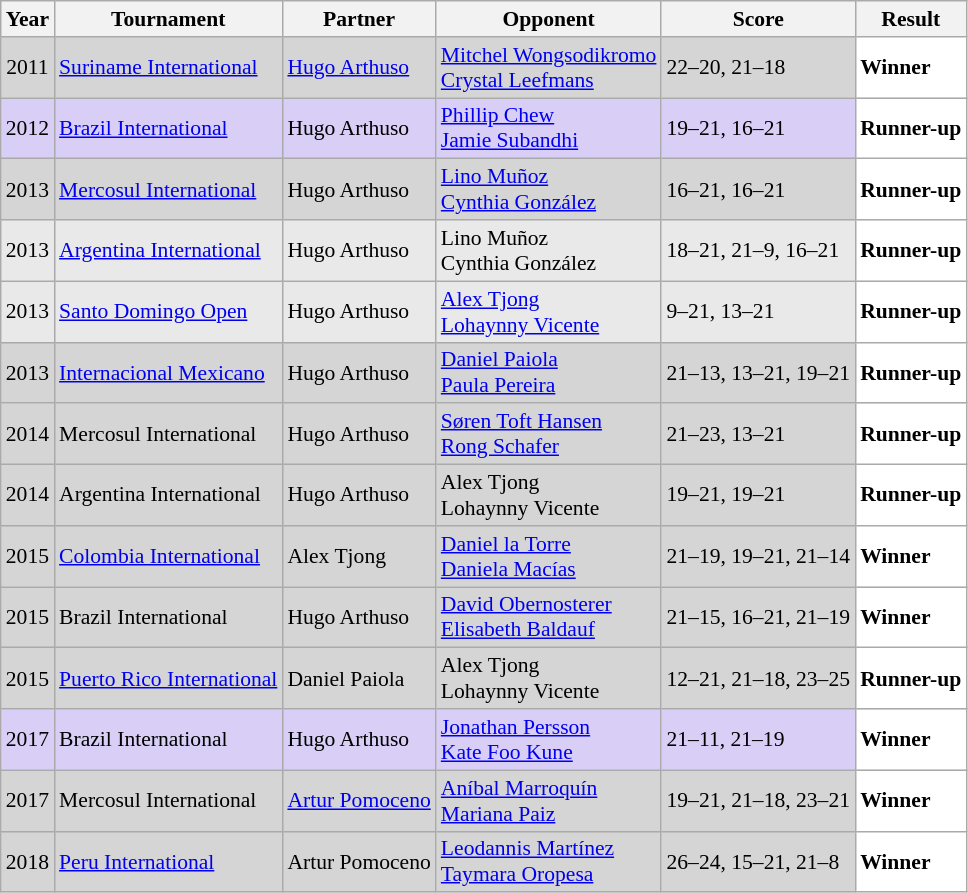<table class="sortable wikitable" style="font-size: 90%;">
<tr>
<th>Year</th>
<th>Tournament</th>
<th>Partner</th>
<th>Opponent</th>
<th>Score</th>
<th>Result</th>
</tr>
<tr style="background:#D5D5D5">
<td align="center">2011</td>
<td align="left"><a href='#'>Suriname International</a></td>
<td align="left"> <a href='#'>Hugo Arthuso</a></td>
<td align="left"> <a href='#'>Mitchel Wongsodikromo</a><br> <a href='#'>Crystal Leefmans</a></td>
<td align="left">22–20, 21–18</td>
<td style="text-align:left; background:white"> <strong>Winner</strong></td>
</tr>
<tr style="background:#D8CEF6">
<td align="center">2012</td>
<td align="left"><a href='#'>Brazil International</a></td>
<td align="left"> Hugo Arthuso</td>
<td align="left"> <a href='#'>Phillip Chew</a><br> <a href='#'>Jamie Subandhi</a></td>
<td align="left">19–21, 16–21</td>
<td style="text-align:left; background:white"> <strong>Runner-up</strong></td>
</tr>
<tr style="background:#D5D5D5">
<td align="center">2013</td>
<td align="left"><a href='#'>Mercosul International</a></td>
<td align="left"> Hugo Arthuso</td>
<td align="left"> <a href='#'>Lino Muñoz</a><br> <a href='#'>Cynthia González</a></td>
<td align="left">16–21, 16–21</td>
<td style="text-align:left; background:white"> <strong>Runner-up</strong></td>
</tr>
<tr style="background:#E9E9E9">
<td align="center">2013</td>
<td align="left"><a href='#'>Argentina International</a></td>
<td align="left"> Hugo Arthuso</td>
<td align="left"> Lino Muñoz<br> Cynthia González</td>
<td align="left">18–21, 21–9, 16–21</td>
<td style="text-align:left; background:white"> <strong>Runner-up</strong></td>
</tr>
<tr style="background:#E9E9E9">
<td align="center">2013</td>
<td align="left"><a href='#'>Santo Domingo Open</a></td>
<td align="left"> Hugo Arthuso</td>
<td align="left"> <a href='#'>Alex Tjong</a><br> <a href='#'>Lohaynny Vicente</a></td>
<td align="left">9–21, 13–21</td>
<td style="text-align:left; background:white"> <strong>Runner-up</strong></td>
</tr>
<tr style="background:#D5D5D5">
<td align="center">2013</td>
<td align="left"><a href='#'>Internacional Mexicano</a></td>
<td align="left"> Hugo Arthuso</td>
<td align="left"> <a href='#'>Daniel Paiola</a><br> <a href='#'>Paula Pereira</a></td>
<td align="left">21–13, 13–21, 19–21</td>
<td style="text-align:left; background:white"> <strong>Runner-up</strong></td>
</tr>
<tr style="background:#D5D5D5">
<td align="center">2014</td>
<td align="left">Mercosul International</td>
<td align="left"> Hugo Arthuso</td>
<td align="left"> <a href='#'>Søren Toft Hansen</a><br> <a href='#'>Rong Schafer</a></td>
<td align="left">21–23, 13–21</td>
<td style="text-align:left; background:white"> <strong>Runner-up</strong></td>
</tr>
<tr style="background:#D5D5D5">
<td align="center">2014</td>
<td align="left">Argentina International</td>
<td align="left"> Hugo Arthuso</td>
<td align="left"> Alex Tjong<br> Lohaynny Vicente</td>
<td align="left">19–21, 19–21</td>
<td style="text-align:left; background:white"> <strong>Runner-up</strong></td>
</tr>
<tr style="background:#D5D5D5">
<td align="center">2015</td>
<td align="left"><a href='#'>Colombia International</a></td>
<td align="left"> Alex Tjong</td>
<td align="left"> <a href='#'>Daniel la Torre</a><br> <a href='#'>Daniela Macías</a></td>
<td align="left">21–19, 19–21, 21–14</td>
<td style="text-align:left; background:white"> <strong>Winner</strong></td>
</tr>
<tr style="background:#D5D5D5">
<td align="center">2015</td>
<td align="left">Brazil International</td>
<td align="left"> Hugo Arthuso</td>
<td align="left"> <a href='#'>David Obernosterer</a><br> <a href='#'>Elisabeth Baldauf</a></td>
<td align="left">21–15, 16–21, 21–19</td>
<td style="text-align:left; background:white"> <strong>Winner</strong></td>
</tr>
<tr style="background:#D5D5D5">
<td align="center">2015</td>
<td align="left"><a href='#'>Puerto Rico International</a></td>
<td align="left"> Daniel Paiola</td>
<td align="left"> Alex Tjong<br> Lohaynny Vicente</td>
<td align="left">12–21, 21–18, 23–25</td>
<td style="text-align:left; background:white"> <strong>Runner-up</strong></td>
</tr>
<tr style="background:#D8CEF6">
<td align="center">2017</td>
<td align="left">Brazil International</td>
<td align="left"> Hugo Arthuso</td>
<td align="left"> <a href='#'>Jonathan Persson</a><br> <a href='#'>Kate Foo Kune</a></td>
<td align="left">21–11, 21–19</td>
<td style="text-align:left; background:white"> <strong>Winner</strong></td>
</tr>
<tr style="background:#D5D5D5">
<td align="center">2017</td>
<td align="left">Mercosul International</td>
<td align="left"> <a href='#'>Artur Pomoceno</a></td>
<td align="left"> <a href='#'>Aníbal Marroquín</a><br> <a href='#'>Mariana Paiz</a></td>
<td align="left">19–21, 21–18, 23–21</td>
<td style="text-align:left; background:white"> <strong>Winner</strong></td>
</tr>
<tr style="background:#D5D5D5">
<td align="center">2018</td>
<td align="left"><a href='#'>Peru International</a></td>
<td align="left"> Artur Pomoceno</td>
<td align="left"> <a href='#'>Leodannis Martínez</a><br> <a href='#'>Taymara Oropesa</a></td>
<td align="left">26–24, 15–21, 21–8</td>
<td style="text-align:left; background:white"> <strong>Winner</strong></td>
</tr>
</table>
